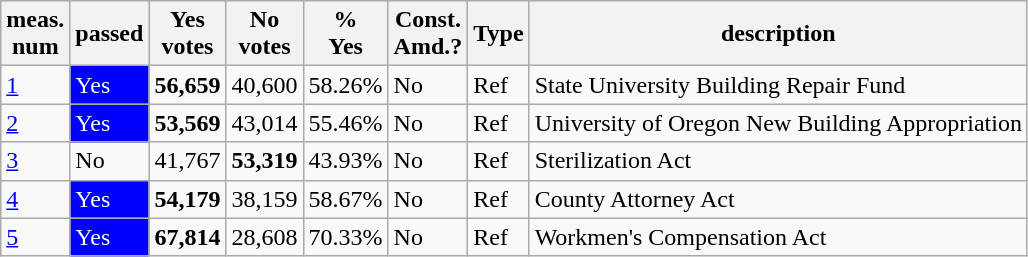<table class="wikitable sortable">
<tr>
<th>meas.<br>num</th>
<th>passed</th>
<th>Yes<br>votes</th>
<th>No<br>votes</th>
<th>%<br>Yes</th>
<th>Const.<br>Amd.?</th>
<th>Type</th>
<th>description</th>
</tr>
<tr>
<td><a href='#'>1</a></td>
<td style="background:blue;color:white">Yes</td>
<td><strong>56,659</strong></td>
<td>40,600</td>
<td>58.26%</td>
<td>No</td>
<td>Ref</td>
<td>State University Building Repair Fund</td>
</tr>
<tr>
<td><a href='#'>2</a></td>
<td style="background:blue;color:white">Yes</td>
<td><strong>53,569</strong></td>
<td>43,014</td>
<td>55.46%</td>
<td>No</td>
<td>Ref</td>
<td>University of Oregon New Building Appropriation</td>
</tr>
<tr>
<td><a href='#'>3</a></td>
<td>No</td>
<td>41,767</td>
<td><strong>53,319</strong></td>
<td>43.93%</td>
<td>No</td>
<td>Ref</td>
<td>Sterilization Act</td>
</tr>
<tr>
<td><a href='#'>4</a></td>
<td style="background:blue;color:white">Yes</td>
<td><strong>54,179</strong></td>
<td>38,159</td>
<td>58.67%</td>
<td>No</td>
<td>Ref</td>
<td>County Attorney Act</td>
</tr>
<tr>
<td><a href='#'>5</a></td>
<td style="background:blue;color:white">Yes</td>
<td><strong>67,814</strong></td>
<td>28,608</td>
<td>70.33%</td>
<td>No</td>
<td>Ref</td>
<td>Workmen's Compensation Act</td>
</tr>
</table>
